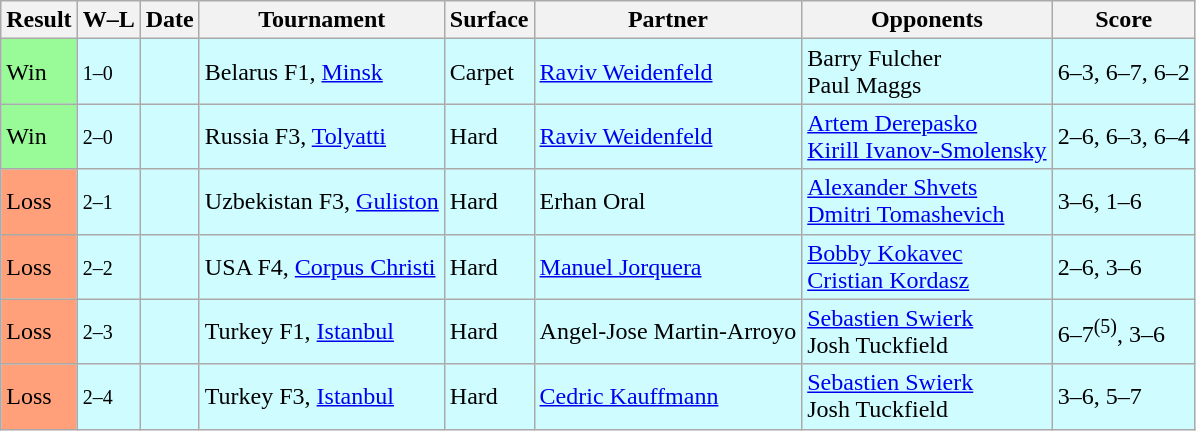<table class="sortable wikitable">
<tr>
<th>Result</th>
<th class="unsortable">W–L</th>
<th>Date</th>
<th>Tournament</th>
<th>Surface</th>
<th>Partner</th>
<th>Opponents</th>
<th class="unsortable">Score</th>
</tr>
<tr style="background:#cffcff;">
<td style="background:#98fb98;">Win</td>
<td><small>1–0</small></td>
<td></td>
<td>Belarus F1, <a href='#'>Minsk</a></td>
<td>Carpet</td>
<td> <a href='#'>Raviv Weidenfeld</a></td>
<td> Barry Fulcher <br>  Paul Maggs</td>
<td>6–3, 6–7, 6–2</td>
</tr>
<tr style="background:#cffcff;">
<td style="background:#98fb98;">Win</td>
<td><small>2–0</small></td>
<td></td>
<td>Russia F3, <a href='#'>Tolyatti</a></td>
<td>Hard</td>
<td> <a href='#'>Raviv Weidenfeld</a></td>
<td> <a href='#'>Artem Derepasko</a> <br>  <a href='#'>Kirill Ivanov-Smolensky</a></td>
<td>2–6, 6–3, 6–4</td>
</tr>
<tr style="background:#cffcff;">
<td style="background:#ffa07a;">Loss</td>
<td><small>2–1</small></td>
<td></td>
<td>Uzbekistan F3, <a href='#'>Guliston</a></td>
<td>Hard</td>
<td> Erhan Oral</td>
<td> <a href='#'>Alexander Shvets</a> <br>  <a href='#'>Dmitri Tomashevich</a></td>
<td>3–6, 1–6</td>
</tr>
<tr style="background:#cffcff;">
<td style="background:#ffa07a;">Loss</td>
<td><small>2–2</small></td>
<td></td>
<td>USA F4, <a href='#'>Corpus Christi</a></td>
<td>Hard</td>
<td> <a href='#'>Manuel Jorquera</a></td>
<td> <a href='#'>Bobby Kokavec</a> <br>  <a href='#'>Cristian Kordasz</a></td>
<td>2–6, 3–6</td>
</tr>
<tr style="background:#cffcff;">
<td style="background:#ffa07a;">Loss</td>
<td><small>2–3</small></td>
<td></td>
<td>Turkey F1, <a href='#'>Istanbul</a></td>
<td>Hard</td>
<td> Angel-Jose Martin-Arroyo</td>
<td> <a href='#'>Sebastien Swierk</a> <br>  Josh Tuckfield</td>
<td>6–7<sup>(5)</sup>, 3–6</td>
</tr>
<tr style="background:#cffcff;">
<td style="background:#ffa07a;">Loss</td>
<td><small>2–4</small></td>
<td></td>
<td>Turkey F3, <a href='#'>Istanbul</a></td>
<td>Hard</td>
<td> <a href='#'>Cedric Kauffmann</a></td>
<td> <a href='#'>Sebastien Swierk</a> <br>  Josh Tuckfield</td>
<td>3–6, 5–7</td>
</tr>
</table>
